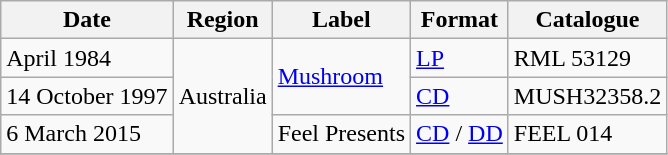<table class="wikitable">
<tr>
<th>Date</th>
<th>Region</th>
<th>Label</th>
<th>Format</th>
<th>Catalogue</th>
</tr>
<tr>
<td>April 1984</td>
<td rowspan="3">Australia</td>
<td rowspan="2"><a href='#'>Mushroom</a></td>
<td><a href='#'>LP</a></td>
<td>RML 53129</td>
</tr>
<tr>
<td>14 October 1997</td>
<td><a href='#'>CD</a></td>
<td>MUSH32358.2</td>
</tr>
<tr>
<td>6 March 2015 </td>
<td>Feel Presents</td>
<td><a href='#'>CD</a> / <a href='#'>DD</a></td>
<td>FEEL 014</td>
</tr>
<tr>
</tr>
</table>
